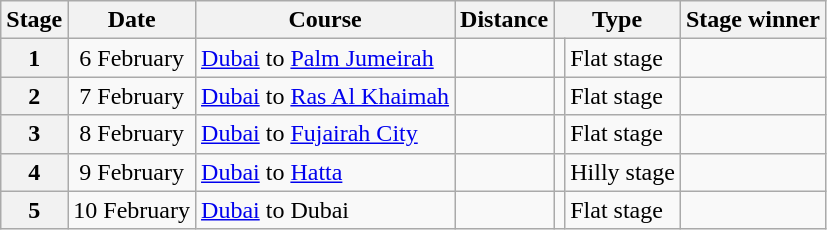<table class="wikitable">
<tr>
<th scope="col">Stage</th>
<th scope="col">Date</th>
<th scope="col">Course</th>
<th scope="col">Distance</th>
<th scope="col" colspan="2">Type</th>
<th scope="col">Stage winner</th>
</tr>
<tr>
<th scope="row" style="text-align:center;">1</th>
<td style="text-align:center;">6 February</td>
<td><a href='#'>Dubai</a> to <a href='#'>Palm Jumeirah</a></td>
<td style="text-align:center;"></td>
<td></td>
<td>Flat stage</td>
<td></td>
</tr>
<tr>
<th scope="row" style="text-align:center;">2</th>
<td style="text-align:center;">7 February</td>
<td><a href='#'>Dubai</a> to <a href='#'>Ras Al Khaimah</a></td>
<td style="text-align:center;"></td>
<td></td>
<td>Flat stage</td>
<td></td>
</tr>
<tr>
<th scope="row" style="text-align:center;">3</th>
<td style="text-align:center;">8 February</td>
<td><a href='#'>Dubai</a> to <a href='#'>Fujairah City</a></td>
<td style="text-align:center;"></td>
<td></td>
<td>Flat stage</td>
<td></td>
</tr>
<tr>
<th scope="row" style="text-align:center;">4</th>
<td style="text-align:center;">9 February</td>
<td><a href='#'>Dubai</a> to <a href='#'>Hatta</a></td>
<td style="text-align:center;"></td>
<td></td>
<td>Hilly stage</td>
<td></td>
</tr>
<tr>
<th scope="row" style="text-align:center;">5</th>
<td style="text-align:center;">10 February</td>
<td><a href='#'>Dubai</a> to Dubai</td>
<td style="text-align:center;"></td>
<td></td>
<td>Flat stage</td>
<td></td>
</tr>
</table>
